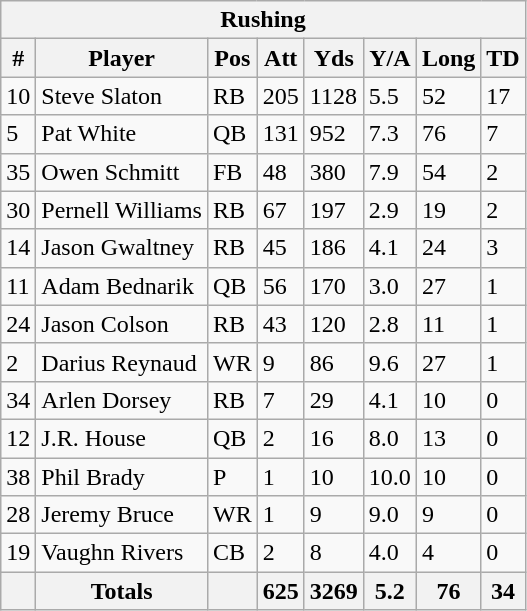<table class="wikitable">
<tr>
<th colspan="8">Rushing</th>
</tr>
<tr>
<th>#</th>
<th>Player</th>
<th>Pos</th>
<th>Att</th>
<th>Yds</th>
<th>Y/A</th>
<th>Long</th>
<th>TD</th>
</tr>
<tr>
<td>10</td>
<td>Steve Slaton</td>
<td>RB</td>
<td>205</td>
<td>1128</td>
<td>5.5</td>
<td>52</td>
<td>17</td>
</tr>
<tr>
<td>5</td>
<td>Pat White</td>
<td>QB</td>
<td>131</td>
<td>952</td>
<td>7.3</td>
<td>76</td>
<td>7</td>
</tr>
<tr>
<td>35</td>
<td>Owen Schmitt</td>
<td>FB</td>
<td>48</td>
<td>380</td>
<td>7.9</td>
<td>54</td>
<td>2</td>
</tr>
<tr>
<td>30</td>
<td>Pernell Williams</td>
<td>RB</td>
<td>67</td>
<td>197</td>
<td>2.9</td>
<td>19</td>
<td>2</td>
</tr>
<tr>
<td>14</td>
<td>Jason Gwaltney</td>
<td>RB</td>
<td>45</td>
<td>186</td>
<td>4.1</td>
<td>24</td>
<td>3</td>
</tr>
<tr>
<td>11</td>
<td>Adam Bednarik</td>
<td>QB</td>
<td>56</td>
<td>170</td>
<td>3.0</td>
<td>27</td>
<td>1</td>
</tr>
<tr>
<td>24</td>
<td>Jason Colson</td>
<td>RB</td>
<td>43</td>
<td>120</td>
<td>2.8</td>
<td>11</td>
<td>1</td>
</tr>
<tr>
<td>2</td>
<td>Darius Reynaud</td>
<td>WR</td>
<td>9</td>
<td>86</td>
<td>9.6</td>
<td>27</td>
<td>1</td>
</tr>
<tr>
<td>34</td>
<td>Arlen Dorsey</td>
<td>RB</td>
<td>7</td>
<td>29</td>
<td>4.1</td>
<td>10</td>
<td>0</td>
</tr>
<tr>
<td>12</td>
<td>J.R. House</td>
<td>QB</td>
<td>2</td>
<td>16</td>
<td>8.0</td>
<td>13</td>
<td>0</td>
</tr>
<tr>
<td>38</td>
<td>Phil Brady</td>
<td>P</td>
<td>1</td>
<td>10</td>
<td>10.0</td>
<td>10</td>
<td>0</td>
</tr>
<tr>
<td>28</td>
<td>Jeremy Bruce</td>
<td>WR</td>
<td>1</td>
<td>9</td>
<td>9.0</td>
<td>9</td>
<td>0</td>
</tr>
<tr>
<td>19</td>
<td>Vaughn Rivers</td>
<td>CB</td>
<td>2</td>
<td>8</td>
<td>4.0</td>
<td>4</td>
<td>0</td>
</tr>
<tr class="sortbottom">
<th></th>
<th><strong>Totals</strong></th>
<th></th>
<th>625</th>
<th>3269</th>
<th>5.2</th>
<th>76</th>
<th>34</th>
</tr>
</table>
